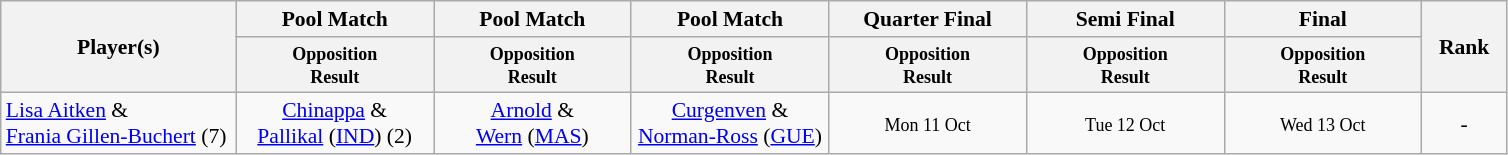<table class=wikitable style="font-size:90%">
<tr>
<th rowspan="2" width=150>Player(s)</th>
<th width=125>Pool Match</th>
<th width=125>Pool Match</th>
<th width=125>Pool Match</th>
<th width=125>Quarter Final</th>
<th width=125>Semi Final</th>
<th width=125>Final</th>
<th rowspan="2" width=50>Rank</th>
</tr>
<tr>
<th style="line-height:1em"><small>Opposition<br>Result</small></th>
<th style="line-height:1em"><small>Opposition<br>Result</small></th>
<th style="line-height:1em"><small>Opposition<br>Result</small></th>
<th style="line-height:1em"><small>Opposition<br>Result</small></th>
<th style="line-height:1em"><small>Opposition<br>Result</small></th>
<th style="line-height:1em"><small>Opposition<br>Result</small></th>
</tr>
<tr>
<td><a href='#'>Lisa Aitken</a> &<br><a href='#'>Frania Gillen-Buchert</a> (7)</td>
<td align="center"> <a href='#'>Chinappa</a> &<br><a href='#'>Pallikal</a> (<a href='#'>IND</a>) (2)</td>
<td align="center"> <a href='#'>Arnold</a> &<br><a href='#'>Wern</a> (<a href='#'>MAS</a>)</td>
<td align="center"> <a href='#'>Curgenven</a> &<br><a href='#'>Norman-Ross</a> (<a href='#'>GUE</a>)</td>
<td align="center"><small>Mon 11 Oct</small></td>
<td align="center"><small>Tue 12 Oct</small></td>
<td align="center"><small>Wed 13 Oct</small></td>
<td align="center">-</td>
</tr>
</table>
